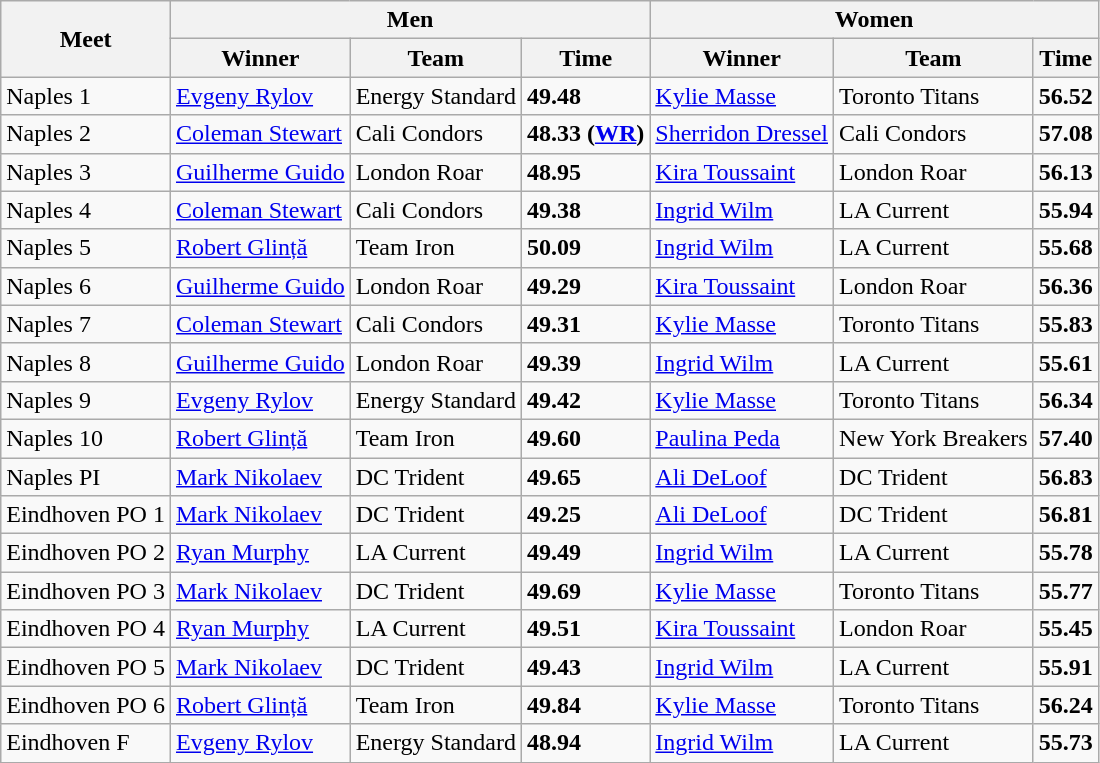<table class="wikitable">
<tr>
<th rowspan="2">Meet</th>
<th colspan="3">Men</th>
<th colspan="3">Women</th>
</tr>
<tr>
<th>Winner</th>
<th>Team</th>
<th>Time</th>
<th>Winner</th>
<th>Team</th>
<th>Time</th>
</tr>
<tr>
<td>Naples 1</td>
<td> <a href='#'>Evgeny Rylov</a></td>
<td> Energy Standard</td>
<td><strong>49.48 </strong></td>
<td> <a href='#'>Kylie Masse</a></td>
<td> Toronto Titans</td>
<td><strong> 56.52 </strong></td>
</tr>
<tr>
<td>Naples 2</td>
<td> <a href='#'>Coleman Stewart</a></td>
<td> Cali Condors</td>
<td><strong>48.33 (<a href='#'>WR</a>) </strong></td>
<td> <a href='#'>Sherridon Dressel</a></td>
<td> Cali Condors</td>
<td><strong> 57.08 </strong></td>
</tr>
<tr>
<td>Naples 3</td>
<td> <a href='#'>Guilherme Guido</a></td>
<td> London Roar</td>
<td><strong>48.95 </strong></td>
<td> <a href='#'>Kira Toussaint</a></td>
<td> London Roar</td>
<td><strong> 56.13 </strong></td>
</tr>
<tr>
<td>Naples 4</td>
<td> <a href='#'>Coleman Stewart</a></td>
<td> Cali Condors</td>
<td><strong>49.38 </strong></td>
<td> <a href='#'>Ingrid Wilm</a></td>
<td> LA Current</td>
<td><strong> 55.94 </strong></td>
</tr>
<tr>
<td>Naples 5</td>
<td> <a href='#'>Robert Glință</a></td>
<td> Team Iron</td>
<td><strong> 50.09 </strong></td>
<td> <a href='#'>Ingrid Wilm</a></td>
<td> LA Current</td>
<td><strong>55.68</strong></td>
</tr>
<tr>
<td>Naples 6</td>
<td> <a href='#'>Guilherme Guido</a></td>
<td> London Roar</td>
<td><strong>49.29 </strong></td>
<td> <a href='#'>Kira Toussaint</a></td>
<td> London Roar</td>
<td><strong> 56.36 </strong></td>
</tr>
<tr>
<td>Naples 7</td>
<td> <a href='#'>Coleman Stewart</a></td>
<td> Cali Condors</td>
<td><strong>49.31 </strong></td>
<td> <a href='#'>Kylie Masse</a></td>
<td> Toronto Titans</td>
<td><strong> 55.83 </strong></td>
</tr>
<tr>
<td>Naples 8</td>
<td> <a href='#'>Guilherme Guido</a></td>
<td> London Roar</td>
<td><strong> 49.39 </strong></td>
<td> <a href='#'>Ingrid Wilm</a></td>
<td> LA Current</td>
<td><strong>55.61</strong></td>
</tr>
<tr>
<td>Naples 9</td>
<td> <a href='#'>Evgeny Rylov</a></td>
<td> Energy Standard</td>
<td><strong>49.42 </strong></td>
<td> <a href='#'>Kylie Masse</a></td>
<td> Toronto Titans</td>
<td><strong> 56.34 </strong></td>
</tr>
<tr>
<td>Naples 10</td>
<td> <a href='#'>Robert Glință</a></td>
<td> Team Iron</td>
<td><strong>49.60</strong></td>
<td> <a href='#'>Paulina Peda</a></td>
<td> New York Breakers</td>
<td><strong> 57.40 </strong></td>
</tr>
<tr>
<td>Naples PI</td>
<td> <a href='#'>Mark Nikolaev</a></td>
<td> DC Trident</td>
<td><strong>49.65 </strong></td>
<td> <a href='#'>Ali DeLoof</a></td>
<td> DC Trident</td>
<td><strong> 56.83 </strong></td>
</tr>
<tr>
<td>Eindhoven PO 1</td>
<td> <a href='#'>Mark Nikolaev</a></td>
<td> DC Trident</td>
<td><strong>49.25 </strong></td>
<td> <a href='#'>Ali DeLoof</a></td>
<td> DC Trident</td>
<td><strong> 56.81 </strong></td>
</tr>
<tr>
<td>Eindhoven PO 2</td>
<td> <a href='#'>Ryan Murphy</a></td>
<td> LA Current</td>
<td><strong>49.49 </strong></td>
<td> <a href='#'>Ingrid Wilm</a></td>
<td> LA Current</td>
<td><strong> 55.78 </strong></td>
</tr>
<tr>
<td>Eindhoven PO 3</td>
<td> <a href='#'>Mark Nikolaev</a></td>
<td> DC Trident</td>
<td><strong>49.69 </strong></td>
<td> <a href='#'>Kylie Masse</a></td>
<td> Toronto Titans</td>
<td><strong> 55.77 </strong></td>
</tr>
<tr>
<td>Eindhoven PO 4</td>
<td> <a href='#'>Ryan Murphy</a></td>
<td> LA Current</td>
<td><strong>49.51 </strong></td>
<td> <a href='#'>Kira Toussaint</a></td>
<td> London Roar</td>
<td><strong> 55.45 </strong></td>
</tr>
<tr>
<td>Eindhoven PO 5</td>
<td> <a href='#'>Mark Nikolaev</a></td>
<td> DC Trident</td>
<td><strong>49.43 </strong></td>
<td> <a href='#'>Ingrid Wilm</a></td>
<td> LA Current</td>
<td><strong> 55.91 </strong></td>
</tr>
<tr>
<td>Eindhoven PO 6</td>
<td> <a href='#'>Robert Glință</a></td>
<td> Team Iron</td>
<td><strong>49.84 </strong></td>
<td> <a href='#'>Kylie Masse</a></td>
<td> Toronto Titans</td>
<td><strong> 56.24 </strong></td>
</tr>
<tr>
<td>Eindhoven F</td>
<td> <a href='#'>Evgeny Rylov</a></td>
<td> Energy Standard</td>
<td><strong>48.94 </strong></td>
<td> <a href='#'>Ingrid Wilm</a></td>
<td> LA Current</td>
<td><strong> 55.73 </strong></td>
</tr>
</table>
